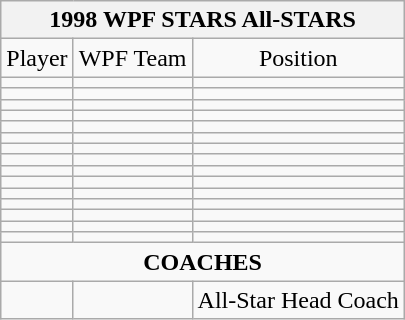<table class="wikitable" style="text-align:center">
<tr>
<th colspan=3>1998 WPF STARS All-STARS</th>
</tr>
<tr>
<td>Player</td>
<td>WPF Team</td>
<td>Position</td>
</tr>
<tr>
<td></td>
<td></td>
<td></td>
</tr>
<tr>
<td></td>
<td></td>
<td></td>
</tr>
<tr>
<td></td>
<td></td>
<td></td>
</tr>
<tr>
<td></td>
<td></td>
<td></td>
</tr>
<tr>
<td></td>
<td></td>
<td></td>
</tr>
<tr>
<td></td>
<td></td>
<td></td>
</tr>
<tr>
<td></td>
<td></td>
<td></td>
</tr>
<tr>
<td></td>
<td></td>
<td></td>
</tr>
<tr>
<td></td>
<td></td>
<td></td>
</tr>
<tr>
<td></td>
<td></td>
<td></td>
</tr>
<tr>
<td></td>
<td></td>
<td></td>
</tr>
<tr>
<td></td>
<td></td>
<td></td>
</tr>
<tr>
<td></td>
<td></td>
<td></td>
</tr>
<tr>
<td></td>
<td></td>
<td></td>
</tr>
<tr>
<td></td>
<td></td>
<td></td>
</tr>
<tr>
<td colspan=3><strong>COACHES</strong></td>
</tr>
<tr>
<td></td>
<td></td>
<td>All-Star Head Coach</td>
</tr>
</table>
